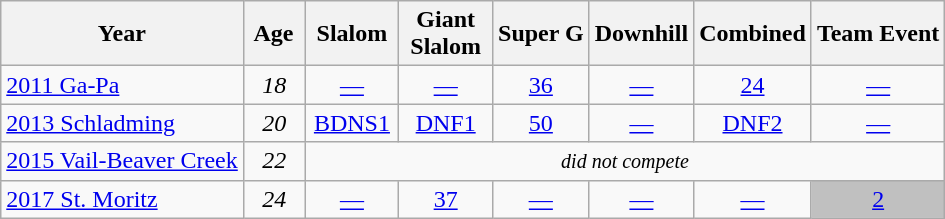<table class=wikitable style="text-align:center">
<tr>
<th>  Year  </th>
<th> Age </th>
<th> Slalom </th>
<th> Giant <br> Slalom </th>
<th>Super G</th>
<th>Downhill</th>
<th>Combined</th>
<th>Team Event</th>
</tr>
<tr>
<td align=left> <a href='#'>2011 Ga-Pa</a></td>
<td><em>18</em></td>
<td><a href='#'>—</a></td>
<td><a href='#'>—</a></td>
<td><a href='#'>36</a></td>
<td><a href='#'>—</a></td>
<td><a href='#'>24</a></td>
<td><a href='#'>—</a></td>
</tr>
<tr>
<td align=left> <a href='#'>2013 Schladming</a></td>
<td><em>20</em></td>
<td><a href='#'>BDNS1</a></td>
<td><a href='#'>DNF1</a></td>
<td><a href='#'>50</a></td>
<td><a href='#'>—</a></td>
<td><a href='#'>DNF2</a></td>
<td><a href='#'>—</a></td>
</tr>
<tr>
<td align=left> <a href='#'>2015 Vail-Beaver Creek</a></td>
<td><em>22</em></td>
<td colspan=6><em><small>did not compete</small></em></td>
</tr>
<tr>
<td align=left> <a href='#'>2017 St. Moritz</a></td>
<td><em>24</em></td>
<td><a href='#'>—</a></td>
<td><a href='#'>37</a></td>
<td><a href='#'>—</a></td>
<td><a href='#'>—</a></td>
<td><a href='#'>—</a></td>
<td style="background:silver;"><a href='#'>2</a></td>
</tr>
</table>
